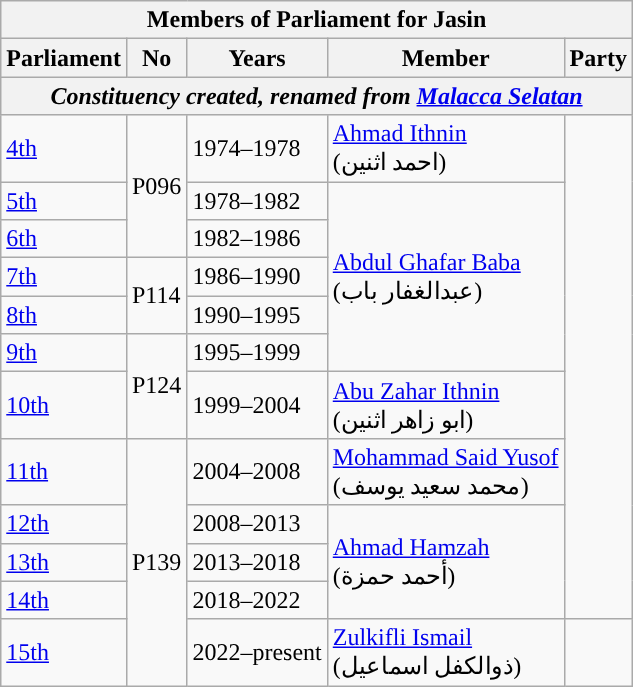<table class=wikitable>
<tr>
<th colspan="5">Members of Parliament for Jasin</th>
</tr>
<tr>
<th>Parliament</th>
<th>No</th>
<th>Years</th>
<th>Member</th>
<th>Party</th>
</tr>
<tr>
<th colspan="5" align="center"><em>Constituency created, renamed from <a href='#'>Malacca Selatan</a></em></th>
</tr>
<tr>
<td><a href='#'>4th</a></td>
<td rowspan="3">P096</td>
<td>1974–1978</td>
<td><a href='#'>Ahmad Ithnin</a>  <br>(احمد اثنين)</td>
<td rowspan="11"></td>
</tr>
<tr>
<td><a href='#'>5th</a></td>
<td>1978–1982</td>
<td rowspan=5><a href='#'>Abdul Ghafar Baba</a>  <br>(عبدالغفار باب‎)</td>
</tr>
<tr>
<td><a href='#'>6th</a></td>
<td>1982–1986</td>
</tr>
<tr>
<td><a href='#'>7th</a></td>
<td rowspan="2">P114</td>
<td>1986–1990</td>
</tr>
<tr>
<td><a href='#'>8th</a></td>
<td>1990–1995</td>
</tr>
<tr>
<td><a href='#'>9th</a></td>
<td rowspan="2">P124</td>
<td>1995–1999</td>
</tr>
<tr>
<td><a href='#'>10th</a></td>
<td>1999–2004</td>
<td><a href='#'>Abu Zahar Ithnin</a> <br> (ابو زاهر اثنين)</td>
</tr>
<tr>
<td><a href='#'>11th</a></td>
<td rowspan="5">P139</td>
<td>2004–2008</td>
<td><a href='#'>Mohammad Said Yusof</a> <br> (محمد سعيد يوسف‎)</td>
</tr>
<tr>
<td><a href='#'>12th</a></td>
<td>2008–2013</td>
<td rowspan=3><a href='#'>Ahmad Hamzah</a> <br> (أحمد حمزة‎)</td>
</tr>
<tr>
<td><a href='#'>13th</a></td>
<td>2013–2018</td>
</tr>
<tr>
<td><a href='#'>14th</a></td>
<td>2018–2022</td>
</tr>
<tr>
<td><a href='#'>15th</a></td>
<td>2022–present</td>
<td><a href='#'>Zulkifli Ismail</a>  <br>(ذوالكفل اسماعيل)</td>
<td></td>
</tr>
</table>
